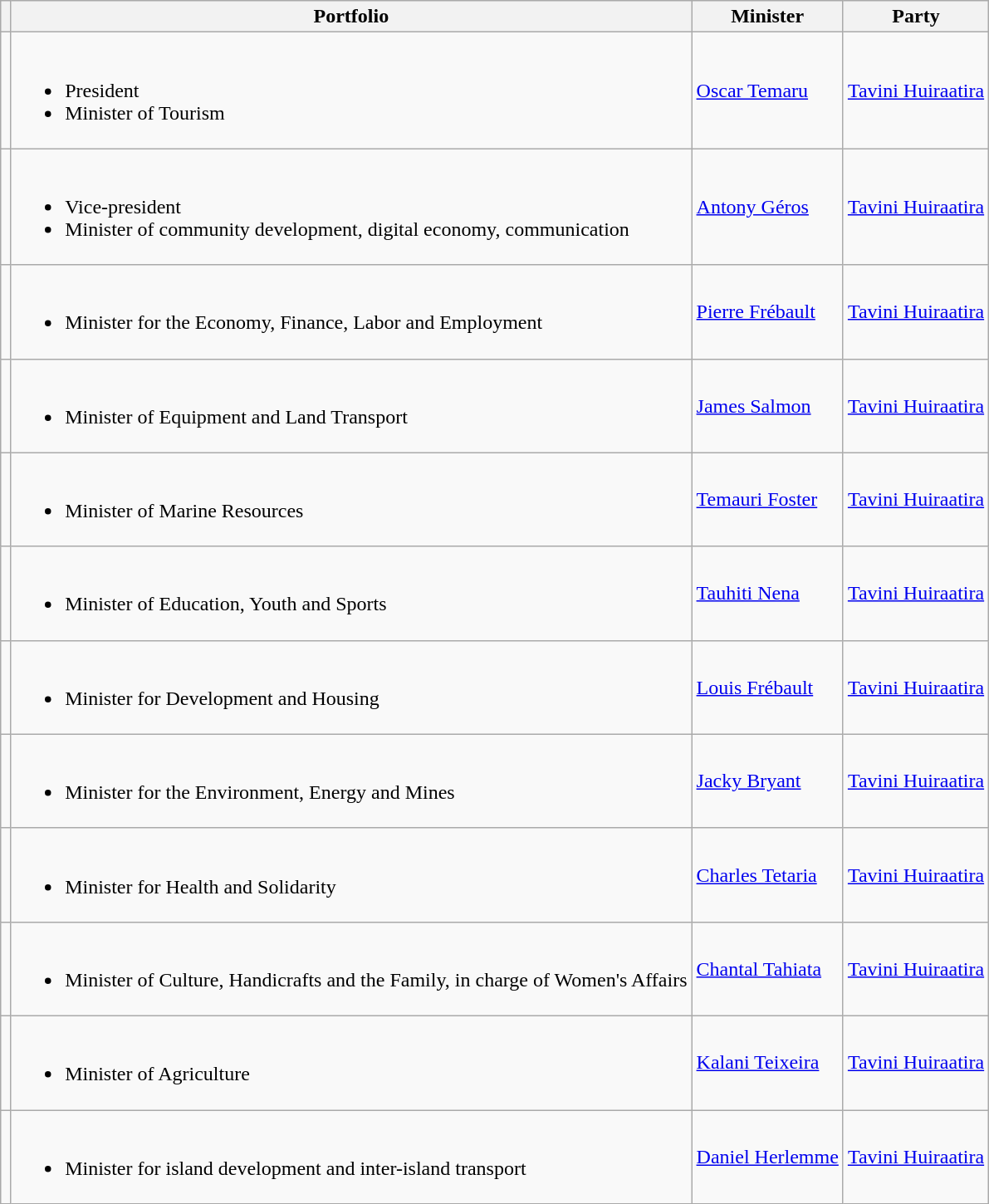<table class="wikitable">
<tr>
<th width="1%"></th>
<th>Portfolio</th>
<th>Minister</th>
<th>Party</th>
</tr>
<tr>
<td bgcolor=></td>
<td><br><ul><li>President</li><li>Minister of Tourism</li></ul></td>
<td><a href='#'>Oscar Temaru</a></td>
<td><a href='#'>Tavini Huiraatira</a></td>
</tr>
<tr>
<td bgcolor=></td>
<td><br><ul><li>Vice-president</li><li>Minister of community development, digital economy, communication</li></ul></td>
<td><a href='#'>Antony Géros</a></td>
<td><a href='#'>Tavini Huiraatira</a></td>
</tr>
<tr>
<td bgcolor=></td>
<td><br><ul><li>Minister for the Economy, Finance, Labor and Employment</li></ul></td>
<td><a href='#'>Pierre Frébault</a></td>
<td><a href='#'>Tavini Huiraatira</a></td>
</tr>
<tr>
<td bgcolor=></td>
<td><br><ul><li>Minister of Equipment and Land Transport</li></ul></td>
<td><a href='#'>James Salmon</a></td>
<td><a href='#'>Tavini Huiraatira</a></td>
</tr>
<tr>
<td bgcolor=></td>
<td><br><ul><li>Minister of Marine Resources</li></ul></td>
<td><a href='#'>Temauri Foster</a></td>
<td><a href='#'>Tavini Huiraatira</a></td>
</tr>
<tr>
<td bgcolor=></td>
<td><br><ul><li>Minister of Education, Youth and Sports</li></ul></td>
<td><a href='#'>Tauhiti Nena</a></td>
<td><a href='#'>Tavini Huiraatira</a></td>
</tr>
<tr>
<td bgcolor=></td>
<td><br><ul><li>Minister for Development and Housing</li></ul></td>
<td><a href='#'>Louis Frébault</a></td>
<td><a href='#'>Tavini Huiraatira</a></td>
</tr>
<tr>
<td bgcolor=></td>
<td><br><ul><li>Minister for the Environment, Energy and Mines</li></ul></td>
<td><a href='#'>Jacky Bryant</a></td>
<td><a href='#'>Tavini Huiraatira</a></td>
</tr>
<tr>
<td bgcolor=></td>
<td><br><ul><li>Minister for Health and Solidarity</li></ul></td>
<td><a href='#'>Charles Tetaria</a></td>
<td><a href='#'>Tavini Huiraatira</a></td>
</tr>
<tr>
<td bgcolor=></td>
<td><br><ul><li>Minister of Culture, Handicrafts and the Family, in charge of Women's Affairs</li></ul></td>
<td><a href='#'>Chantal Tahiata</a></td>
<td><a href='#'>Tavini Huiraatira</a></td>
</tr>
<tr>
<td bgcolor=></td>
<td><br><ul><li>Minister of Agriculture</li></ul></td>
<td><a href='#'>Kalani Teixeira</a></td>
<td><a href='#'>Tavini Huiraatira</a></td>
</tr>
<tr>
<td bgcolor=></td>
<td><br><ul><li>Minister for island development and inter-island transport</li></ul></td>
<td><a href='#'>Daniel Herlemme</a></td>
<td><a href='#'>Tavini Huiraatira</a></td>
</tr>
</table>
